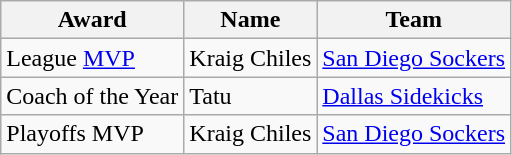<table class="wikitable">
<tr>
<th>Award</th>
<th>Name</th>
<th>Team</th>
</tr>
<tr>
<td>League <a href='#'>MVP</a></td>
<td>Kraig Chiles</td>
<td><a href='#'>San Diego Sockers</a></td>
</tr>
<tr>
<td>Coach of the Year</td>
<td>Tatu</td>
<td><a href='#'>Dallas Sidekicks</a></td>
</tr>
<tr>
<td>Playoffs MVP</td>
<td>Kraig Chiles</td>
<td><a href='#'>San Diego Sockers</a></td>
</tr>
</table>
